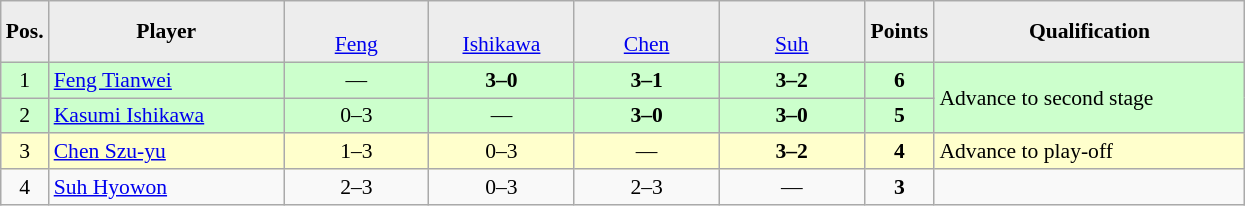<table class="wikitable" style="font-size:90%">
<tr style="text-align:center;">
<td style="background-color:#ededed;" width="20"><strong>Pos.</strong></td>
<td style="background-color:#ededed;" width="150"><strong>Player</strong></td>
<td style="background-color:#ededed;" width="90"><br><a href='#'>Feng</a></td>
<td style="background-color:#ededed;" width="90"><br><a href='#'>Ishikawa</a></td>
<td style="background-color:#ededed;" width="90"><br><a href='#'>Chen</a></td>
<td style="background-color:#ededed;" width="90"><br><a href='#'>Suh</a></td>
<td style="background-color:#ededed;" width="40"><strong>Points</strong></td>
<td style="background-color:#ededed;" width="200"><strong>Qualification</strong></td>
</tr>
<tr style="text-align:center;" bgcolor=ccffcc>
<td>1</td>
<td style="text-align:left;"> <a href='#'>Feng Tianwei</a></td>
<td>—</td>
<td><strong>3–0</strong></td>
<td><strong>3–1</strong></td>
<td><strong>3–2</strong></td>
<td><strong>6</strong></td>
<td rowspan=2 style="text-align:left;">Advance to second stage</td>
</tr>
<tr style="text-align:center;" bgcolor=ccffcc>
<td>2</td>
<td style="text-align:left;"> <a href='#'>Kasumi Ishikawa</a></td>
<td>0–3</td>
<td>—</td>
<td><strong>3–0</strong></td>
<td><strong>3–0</strong></td>
<td><strong>5</strong></td>
</tr>
<tr style="text-align:center;" bgcolor=ffffcc>
<td>3</td>
<td style="text-align:left;"> <a href='#'>Chen Szu-yu</a></td>
<td>1–3</td>
<td>0–3</td>
<td>—</td>
<td><strong>3–2</strong></td>
<td><strong>4</strong></td>
<td style="text-align:left;">Advance to play-off</td>
</tr>
<tr style="text-align:center;">
<td>4</td>
<td style="text-align:left;"> <a href='#'>Suh Hyowon</a></td>
<td>2–3</td>
<td>0–3</td>
<td>2–3</td>
<td>—</td>
<td><strong>3</strong></td>
<td></td>
</tr>
</table>
